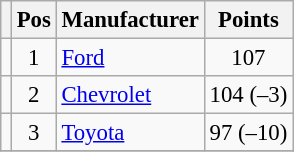<table class="wikitable" style="font-size: 95%">
<tr>
<th></th>
<th>Pos</th>
<th>Manufacturer</th>
<th>Points</th>
</tr>
<tr>
<td align="left"></td>
<td style="text-align:center;">1</td>
<td><a href='#'>Ford</a></td>
<td style="text-align:center;">107</td>
</tr>
<tr>
<td align="left"></td>
<td style="text-align:center;">2</td>
<td><a href='#'>Chevrolet</a></td>
<td style="text-align:center;">104 (–3)</td>
</tr>
<tr>
<td align="left"></td>
<td style="text-align:center;">3</td>
<td><a href='#'>Toyota</a></td>
<td style="text-align:center;">97 (–10)</td>
</tr>
<tr class="sortbottom">
</tr>
</table>
